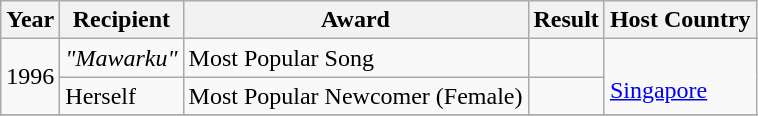<table class="wikitable">
<tr>
<th>Year</th>
<th>Recipient</th>
<th>Award</th>
<th>Result</th>
<th>Host Country</th>
</tr>
<tr>
<td rowspan="2">1996</td>
<td rowspan="1"><em>"Mawarku"</em></td>
<td rowspan="1">Most Popular Song</td>
<td></td>
<td rowspan="2"> <br> <a href='#'>Singapore</a></td>
</tr>
<tr>
<td rowspan="1">Herself</td>
<td rowspan="1">Most Popular Newcomer (Female)</td>
<td></td>
</tr>
<tr>
</tr>
</table>
